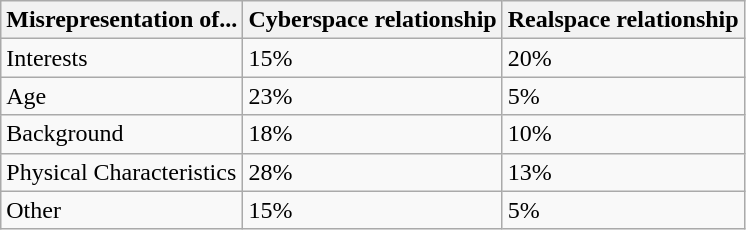<table class="wikitable">
<tr>
<th>Misrepresentation of...</th>
<th>Cyberspace relationship</th>
<th>Realspace relationship</th>
</tr>
<tr>
<td>Interests</td>
<td>15%</td>
<td>20%</td>
</tr>
<tr>
<td>Age</td>
<td>23%</td>
<td>5%</td>
</tr>
<tr>
<td>Background</td>
<td>18%</td>
<td>10%</td>
</tr>
<tr>
<td>Physical Characteristics</td>
<td>28%</td>
<td>13%</td>
</tr>
<tr>
<td>Other</td>
<td>15%</td>
<td>5%</td>
</tr>
</table>
